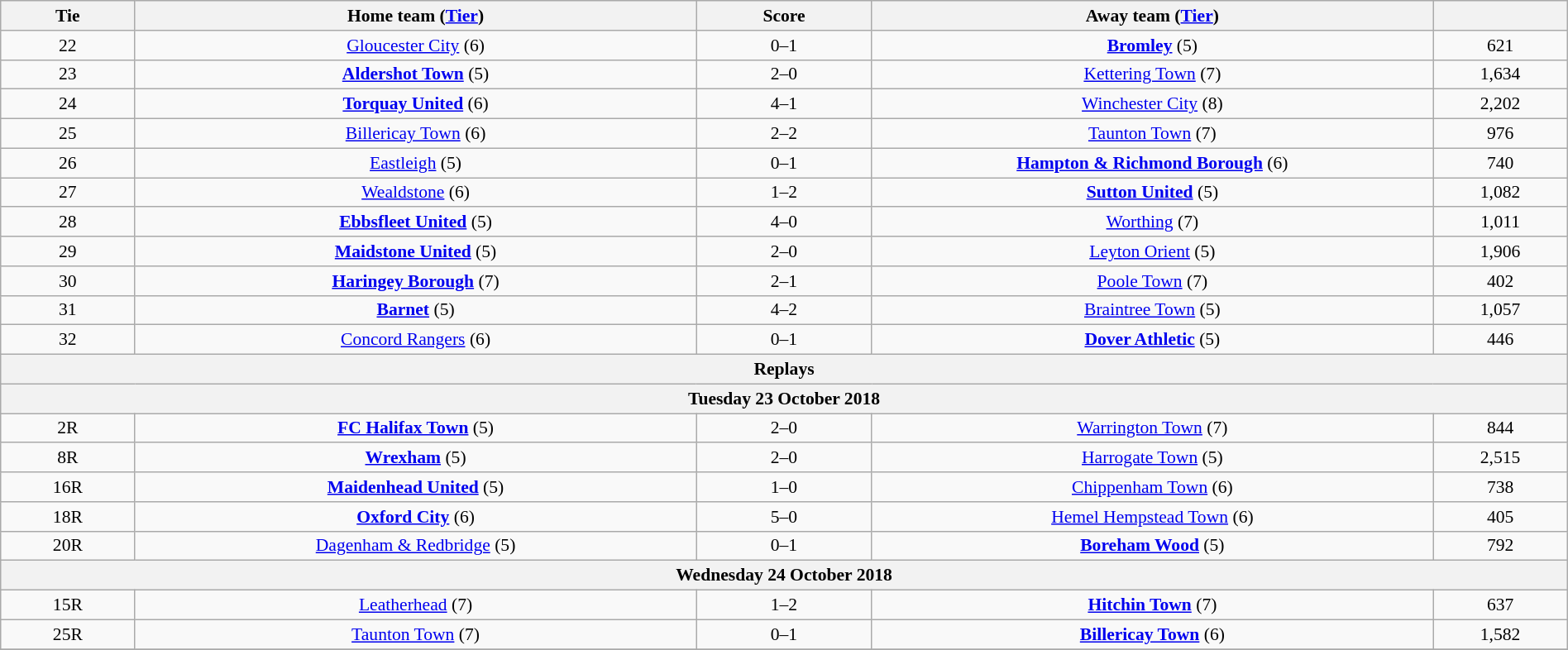<table class="wikitable" style="text-align:center; font-size:90%; width:100%">
<tr>
<th scope="col" style="width:  8.43%;">Tie</th>
<th scope="col" style="width: 35.29%;">Home team (<a href='#'>Tier</a>)</th>
<th scope="col" style="width: 11.00%;">Score</th>
<th scope="col" style="width: 35.29%;">Away team (<a href='#'>Tier</a>)</th>
<th scope="col" style="width:  8.43%;"></th>
</tr>
<tr>
<td>22</td>
<td><a href='#'>Gloucester City</a> (6)</td>
<td>0–1</td>
<td><strong><a href='#'>Bromley</a></strong> (5)</td>
<td>621</td>
</tr>
<tr>
<td>23</td>
<td><strong><a href='#'>Aldershot Town</a></strong> (5)</td>
<td>2–0</td>
<td><a href='#'>Kettering Town</a> (7)</td>
<td>1,634</td>
</tr>
<tr>
<td>24</td>
<td><strong><a href='#'>Torquay United</a></strong> (6)</td>
<td>4–1</td>
<td><a href='#'>Winchester City</a> (8)</td>
<td>2,202</td>
</tr>
<tr>
<td>25</td>
<td><a href='#'>Billericay Town</a> (6)</td>
<td>2–2</td>
<td><a href='#'>Taunton Town</a> (7)</td>
<td>976</td>
</tr>
<tr>
<td>26</td>
<td><a href='#'>Eastleigh</a> (5)</td>
<td>0–1</td>
<td><strong><a href='#'>Hampton & Richmond Borough</a></strong> (6)</td>
<td>740</td>
</tr>
<tr>
<td>27</td>
<td><a href='#'>Wealdstone</a> (6)</td>
<td>1–2</td>
<td><strong><a href='#'>Sutton United</a></strong> (5)</td>
<td>1,082</td>
</tr>
<tr>
<td>28</td>
<td><strong><a href='#'>Ebbsfleet United</a></strong> (5)</td>
<td>4–0</td>
<td><a href='#'>Worthing</a> (7)</td>
<td>1,011</td>
</tr>
<tr>
<td>29</td>
<td><strong><a href='#'>Maidstone United</a></strong> (5)</td>
<td>2–0</td>
<td><a href='#'>Leyton Orient</a> (5)</td>
<td>1,906</td>
</tr>
<tr>
<td>30</td>
<td><strong><a href='#'>Haringey Borough</a></strong> (7)</td>
<td>2–1</td>
<td><a href='#'>Poole Town</a> (7)</td>
<td>402</td>
</tr>
<tr>
<td>31</td>
<td><strong><a href='#'>Barnet</a></strong> (5)</td>
<td>4–2</td>
<td><a href='#'>Braintree Town</a> (5)</td>
<td>1,057</td>
</tr>
<tr>
<td>32</td>
<td><a href='#'>Concord Rangers</a> (6)</td>
<td>0–1</td>
<td><strong><a href='#'>Dover Athletic</a></strong> (5)</td>
<td>446</td>
</tr>
<tr>
<th colspan="5"><strong>Replays</strong></th>
</tr>
<tr>
<th colspan="5"><strong>Tuesday 23 October 2018</strong></th>
</tr>
<tr>
<td>2R</td>
<td><strong><a href='#'>FC Halifax Town</a></strong> (5)</td>
<td>2–0</td>
<td><a href='#'>Warrington Town</a> (7)</td>
<td>844</td>
</tr>
<tr>
<td>8R</td>
<td><strong><a href='#'>Wrexham</a></strong> (5)</td>
<td>2–0</td>
<td><a href='#'>Harrogate Town</a> (5)</td>
<td>2,515</td>
</tr>
<tr>
<td>16R</td>
<td><strong><a href='#'>Maidenhead United</a></strong> (5)</td>
<td>1–0</td>
<td><a href='#'>Chippenham Town</a> (6)</td>
<td>738</td>
</tr>
<tr>
<td>18R</td>
<td><strong><a href='#'>Oxford City</a></strong> (6)</td>
<td>5–0</td>
<td><a href='#'>Hemel Hempstead Town</a> (6)</td>
<td>405</td>
</tr>
<tr>
<td>20R</td>
<td><a href='#'>Dagenham & Redbridge</a> (5)</td>
<td>0–1</td>
<td><strong><a href='#'>Boreham Wood</a></strong> (5)</td>
<td>792</td>
</tr>
<tr>
<th colspan="5"><strong>Wednesday 24 October 2018</strong></th>
</tr>
<tr>
<td>15R</td>
<td><a href='#'>Leatherhead</a> (7)</td>
<td>1–2 </td>
<td><strong><a href='#'>Hitchin Town</a></strong> (7)</td>
<td>637</td>
</tr>
<tr>
<td>25R</td>
<td><a href='#'>Taunton Town</a> (7)</td>
<td>0–1</td>
<td><strong><a href='#'>Billericay Town</a></strong> (6)</td>
<td>1,582</td>
</tr>
<tr>
</tr>
</table>
